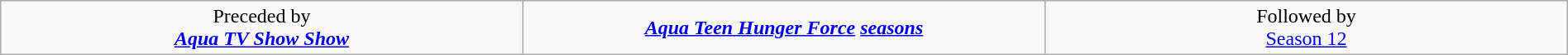<table class="wikitable" style="width:100%; text-align:center;">
<tr>
<td style="width:30%;">Preceded by<br><strong><em><a href='#'>Aqua TV Show Show</a></em></strong></td>
<td style="width:30%;"><strong><em><a href='#'>Aqua Teen Hunger Force</a><em> <a href='#'>seasons</a><strong></td>
<td style="width:30%;">Followed by<br></strong><a href='#'>Season 12</a><strong></td>
</tr>
</table>
